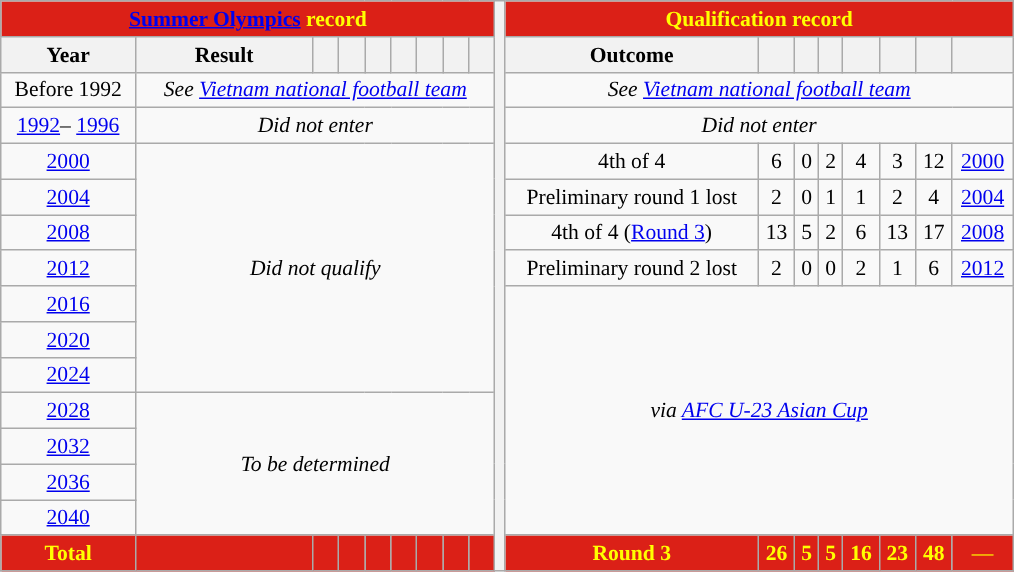<table class="wikitable" style="text-align: center;font-size:90%;">
<tr>
<th colspan="9" style="background: #DB2017; color: #FFFF00;"><a href='#'>Summer Olympics</a> record</th>
<th style="width:1%;" rowspan="16"></th>
<th colspan="8" style="background: #DB2017; color: #FFFF00;">Qualification record</th>
</tr>
<tr>
<th>Year</th>
<th>Result</th>
<th></th>
<th></th>
<th></th>
<th></th>
<th></th>
<th></th>
<th></th>
<th>Outcome</th>
<th></th>
<th></th>
<th></th>
<th></th>
<th></th>
<th></th>
<th></th>
</tr>
<tr>
<td>Before 1992</td>
<td colspan="8"><em>See  <a href='#'>Vietnam national football team</a></em></td>
<td colspan="8"><em>See  <a href='#'>Vietnam national football team</a></em></td>
</tr>
<tr>
<td> <a href='#'>1992</a>– <a href='#'>1996</a></td>
<td colspan="8"><em>Did not enter</em></td>
<td colspan="8"><em>Did not enter</em></td>
</tr>
<tr>
<td> <a href='#'>2000</a></td>
<td colspan="8" rowspan="7"><em>Did not qualify</em></td>
<td>4th of 4</td>
<td>6</td>
<td>0</td>
<td>2</td>
<td>4</td>
<td>3</td>
<td>12</td>
<td><a href='#'>2000</a></td>
</tr>
<tr>
<td> <a href='#'>2004</a></td>
<td>Preliminary round 1 lost</td>
<td>2</td>
<td>0</td>
<td>1</td>
<td>1</td>
<td>2</td>
<td>4</td>
<td><a href='#'>2004</a></td>
</tr>
<tr>
<td> <a href='#'>2008</a></td>
<td>4th of 4 (<a href='#'>Round 3</a>)</td>
<td>13</td>
<td>5</td>
<td>2</td>
<td>6</td>
<td>13</td>
<td>17</td>
<td><a href='#'>2008</a></td>
</tr>
<tr>
<td> <a href='#'>2012</a></td>
<td>Preliminary round 2 lost</td>
<td>2</td>
<td>0</td>
<td>0</td>
<td>2</td>
<td>1</td>
<td>6</td>
<td><a href='#'>2012</a></td>
</tr>
<tr>
<td> <a href='#'>2016</a></td>
<td colspan="8" rowspan="7"><em>via <a href='#'>AFC U-23 Asian Cup</a></em></td>
</tr>
<tr>
<td> <a href='#'>2020</a></td>
</tr>
<tr>
<td> <a href='#'>2024</a></td>
</tr>
<tr>
<td> <a href='#'>2028</a></td>
<td colspan="8" rowspan="4"><em>To be determined</em></td>
</tr>
<tr>
<td> <a href='#'>2032</a></td>
</tr>
<tr>
<td> <a href='#'>2036</a></td>
</tr>
<tr>
<td> <a href='#'>2040</a></td>
</tr>
<tr>
<td colspan="1" style="background: #DB2017; color: #FFFF00;"><strong>Total</strong></td>
<td style="background: #DB2017; color: #FFFF00;"></td>
<td style="background: #DB2017; color: #FFFF00;"><strong></strong></td>
<td style="background: #DB2017; color: #FFFF00;"></td>
<td style="background: #DB2017; color: #FFFF00;"></td>
<td style="background: #DB2017; color: #FFFF00;"></td>
<td style="background: #DB2017; color: #FFFF00;"></td>
<td style="background: #DB2017; color: #FFFF00;"></td>
<td style="background: #DB2017; color: #FFFF00;"></td>
<td style="background: #DB2017; color: #FFFF00;"><strong>Round 3</strong></td>
<td style="background: #DB2017; color: #FFFF00;"><strong>26</strong></td>
<td style="background: #DB2017; color: #FFFF00;"><strong>5</strong></td>
<td style="background: #DB2017; color: #FFFF00;"><strong>5</strong></td>
<td style="background: #DB2017; color: #FFFF00;"><strong>16</strong></td>
<td style="background: #DB2017; color: #FFFF00;"><strong>23</strong></td>
<td style="background: #DB2017; color: #FFFF00;"><strong>48</strong></td>
<td style="background: #DB2017; color: #FFFF00;">—</td>
</tr>
</table>
